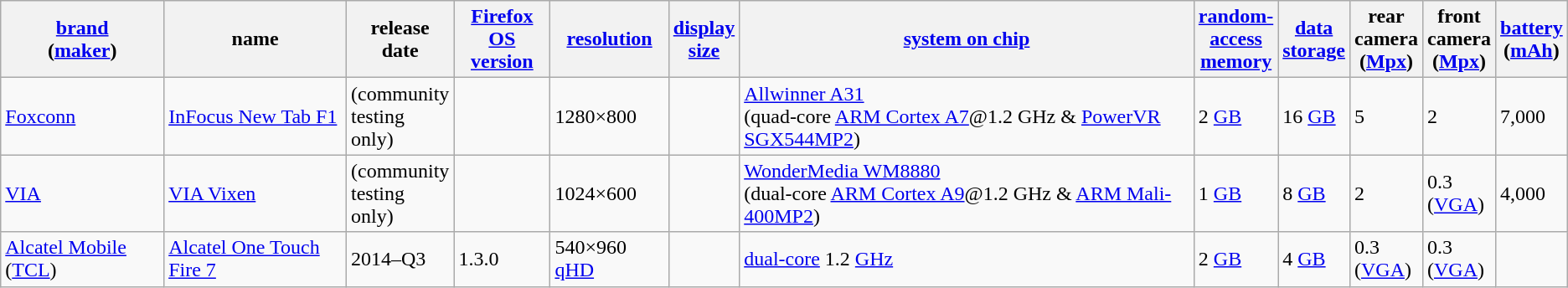<table class="wikitable sortable">
<tr>
<th><a href='#'>brand</a><br>(<a href='#'>maker</a>)</th>
<th>name</th>
<th>release<br>date</th>
<th><a href='#'>Firefox OS</a><br><a href='#'>version</a></th>
<th><a href='#'>resolution</a></th>
<th><a href='#'>display<br>size</a></th>
<th><a href='#'>system on chip</a></th>
<th><a href='#'>random-<br>access<br>memory</a></th>
<th><a href='#'>data<br>storage</a></th>
<th>rear<br>camera<br>(<a href='#'>Mpx</a>)</th>
<th>front<br>camera<br>(<a href='#'>Mpx</a>)</th>
<th><a href='#'>battery</a><br>(<a href='#'>mAh</a>)</th>
</tr>
<tr>
<td><a href='#'>Foxconn</a></td>
<td><a href='#'>InFocus New Tab F1</a></td>
<td>(community<br>testing<br>only)</td>
<td></td>
<td>1280×800</td>
<td></td>
<td><a href='#'>Allwinner A31</a><br>(quad-core <a href='#'>ARM Cortex A7</a>@1.2 GHz & <a href='#'>PowerVR SGX544MP2</a>)</td>
<td>2 <a href='#'>GB</a></td>
<td>16 <a href='#'>GB</a></td>
<td>5</td>
<td>2</td>
<td>7,000</td>
</tr>
<tr>
<td><a href='#'>VIA</a></td>
<td><a href='#'>VIA Vixen</a></td>
<td>(community<br>testing<br>only)</td>
<td></td>
<td>1024×600</td>
<td></td>
<td><a href='#'>WonderMedia WM8880</a><br>(dual-core <a href='#'>ARM Cortex A9</a>@1.2 GHz & <a href='#'>ARM Mali-400MP2</a>)</td>
<td>1 <a href='#'>GB</a></td>
<td>8 <a href='#'>GB</a></td>
<td>2</td>
<td>0.3<br>(<a href='#'>VGA</a>)</td>
<td>4,000</td>
</tr>
<tr>
<td><a href='#'>Alcatel Mobile</a> (<a href='#'>TCL</a>)</td>
<td><a href='#'>Alcatel One Touch Fire 7</a></td>
<td>2014–Q3</td>
<td>1.3.0</td>
<td>540×960 <a href='#'>qHD</a></td>
<td></td>
<td><a href='#'>dual-core</a> 1.2 <a href='#'>GHz</a></td>
<td>2 <a href='#'>GB</a></td>
<td>4 <a href='#'>GB</a></td>
<td>0.3<br>(<a href='#'>VGA</a>)</td>
<td>0.3<br>(<a href='#'>VGA</a>)</td>
<td></td>
</tr>
</table>
